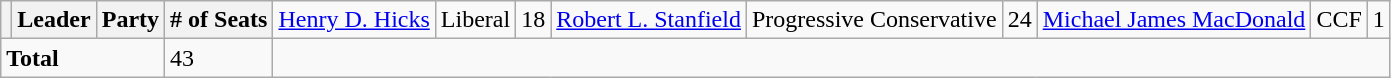<table class="wikitable">
<tr>
<th></th>
<th>Leader</th>
<th>Party</th>
<th># of Seats<br></th>
<td><a href='#'>Henry D. Hicks</a></td>
<td>Liberal</td>
<td>18<br></td>
<td><a href='#'>Robert L. Stanfield</a></td>
<td>Progressive Conservative</td>
<td>24<br></td>
<td><a href='#'>Michael James MacDonald</a></td>
<td>CCF</td>
<td>1</td>
</tr>
<tr>
<td colspan="3"><strong>Total</strong></td>
<td>43</td>
</tr>
</table>
